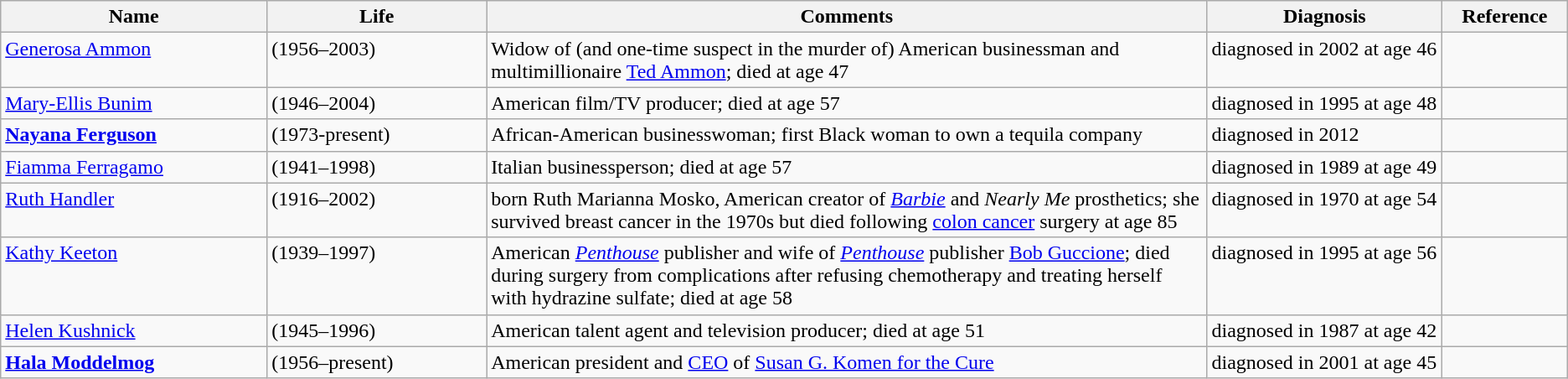<table class=wikitable>
<tr>
<th style="width:17%;">Name</th>
<th style="width:14%;">Life</th>
<th style="width:46%;">Comments</th>
<th style="width:15%;">Diagnosis</th>
<th style="width:8%;">Reference</th>
</tr>
<tr valign="top">
<td><a href='#'>Generosa Ammon</a></td>
<td>(1956–2003)</td>
<td>Widow of (and one-time suspect in the murder of) American businessman and multimillionaire <a href='#'>Ted Ammon</a>; died at age 47</td>
<td>diagnosed in 2002 at age 46</td>
<td></td>
</tr>
<tr valign="top">
<td><a href='#'>Mary-Ellis Bunim</a></td>
<td>(1946–2004)</td>
<td>American film/TV producer; died at age 57</td>
<td>diagnosed in 1995 at age 48</td>
<td></td>
</tr>
<tr valign="top">
<td><strong><a href='#'>Nayana Ferguson</a></strong></td>
<td>(1973-present)</td>
<td>African-American businesswoman; first Black woman to own a tequila company</td>
<td>diagnosed in 2012</td>
<td></td>
</tr>
<tr valign="top">
<td><a href='#'>Fiamma Ferragamo</a></td>
<td>(1941–1998)</td>
<td>Italian businessperson; died at age 57</td>
<td>diagnosed in 1989 at age 49</td>
<td></td>
</tr>
<tr valign="top">
<td><a href='#'>Ruth Handler</a></td>
<td>(1916–2002)</td>
<td>born Ruth Marianna Mosko, American creator of <em><a href='#'>Barbie</a></em> and <em>Nearly Me</em> prosthetics; she survived breast cancer in the 1970s but died following <a href='#'>colon cancer</a> surgery at age 85</td>
<td>diagnosed in 1970 at age 54</td>
<td></td>
</tr>
<tr valign="top">
<td><a href='#'>Kathy Keeton</a></td>
<td>(1939–1997)</td>
<td>American <a href='#'><em>Penthouse</em></a> publisher and wife of <a href='#'><em>Penthouse</em></a> publisher <a href='#'>Bob Guccione</a>; died during surgery from complications after refusing chemotherapy and treating herself with hydrazine sulfate; died at age 58</td>
<td>diagnosed in 1995 at age 56</td>
<td></td>
</tr>
<tr valign="top">
<td><a href='#'>Helen Kushnick</a></td>
<td>(1945–1996)</td>
<td>American talent agent and television producer; died at age 51</td>
<td>diagnosed in 1987 at age 42</td>
<td></td>
</tr>
<tr valign="top">
<td><strong><a href='#'>Hala Moddelmog</a></strong></td>
<td>(1956–present)</td>
<td>American president and <a href='#'>CEO</a> of <a href='#'>Susan G. Komen for the Cure</a></td>
<td>diagnosed in 2001 at age 45</td>
<td></td>
</tr>
</table>
